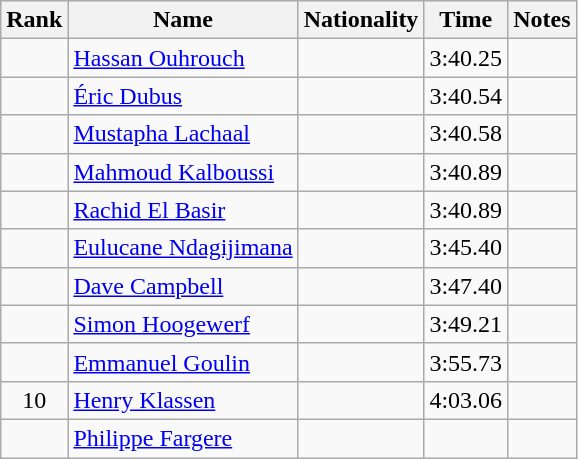<table class="wikitable sortable" style="text-align:center">
<tr>
<th>Rank</th>
<th>Name</th>
<th>Nationality</th>
<th>Time</th>
<th>Notes</th>
</tr>
<tr>
<td></td>
<td align=left><a href='#'>Hassan Ouhrouch</a></td>
<td align=left></td>
<td>3:40.25</td>
<td></td>
</tr>
<tr>
<td></td>
<td align=left><a href='#'>Éric Dubus</a></td>
<td align=left></td>
<td>3:40.54</td>
<td></td>
</tr>
<tr>
<td></td>
<td align=left><a href='#'>Mustapha Lachaal</a></td>
<td align=left></td>
<td>3:40.58</td>
<td></td>
</tr>
<tr>
<td></td>
<td align=left><a href='#'>Mahmoud Kalboussi</a></td>
<td align=left></td>
<td>3:40.89</td>
<td></td>
</tr>
<tr>
<td></td>
<td align=left><a href='#'>Rachid El Basir</a></td>
<td align=left></td>
<td>3:40.89</td>
<td></td>
</tr>
<tr>
<td></td>
<td align=left><a href='#'>Eulucane Ndagijimana</a></td>
<td align=left></td>
<td>3:45.40</td>
<td></td>
</tr>
<tr>
<td></td>
<td align=left><a href='#'>Dave Campbell</a></td>
<td align=left></td>
<td>3:47.40</td>
<td></td>
</tr>
<tr>
<td></td>
<td align=left><a href='#'>Simon Hoogewerf</a></td>
<td align=left></td>
<td>3:49.21</td>
<td></td>
</tr>
<tr>
<td></td>
<td align=left><a href='#'>Emmanuel Goulin</a></td>
<td align=left></td>
<td>3:55.73</td>
<td></td>
</tr>
<tr>
<td>10</td>
<td align=left><a href='#'>Henry Klassen</a></td>
<td align=left></td>
<td>4:03.06</td>
<td></td>
</tr>
<tr>
<td></td>
<td align=left><a href='#'>Philippe Fargere</a></td>
<td align=left></td>
<td></td>
<td></td>
</tr>
</table>
